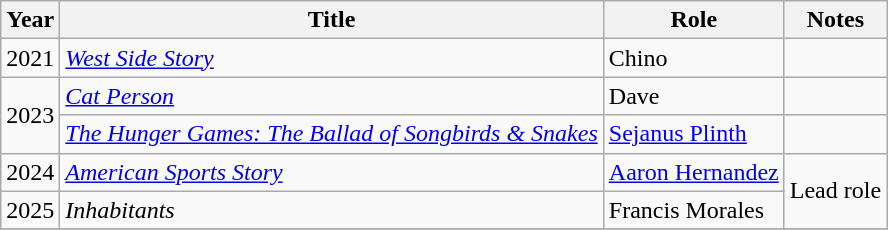<table class="wikitable sortable">
<tr>
<th>Year</th>
<th>Title</th>
<th>Role</th>
<th scope="col" class=unsortable>Notes</th>
</tr>
<tr>
<td style="text-align:center;">2021</td>
<td><em><a href='#'>West Side Story</a></em></td>
<td>Chino</td>
<td></td>
</tr>
<tr>
<td style="text-align:center;" rowspan="2">2023</td>
<td><em><a href='#'>Cat Person</a></em></td>
<td>Dave</td>
<td></td>
</tr>
<tr>
<td><em><a href='#'>The Hunger Games: The Ballad of Songbirds & Snakes</a></em></td>
<td><a href='#'>Sejanus Plinth</a></td>
<td></td>
</tr>
<tr>
<td style="text-align:center;">2024</td>
<td><em><a href='#'>American Sports Story</a></em></td>
<td><a href='#'>Aaron Hernandez</a></td>
<td rowspan=2>Lead role</td>
</tr>
<tr>
<td style="text-align:center;">2025</td>
<td><em>Inhabitants</em></td>
<td>Francis Morales</td>
</tr>
<tr>
</tr>
</table>
